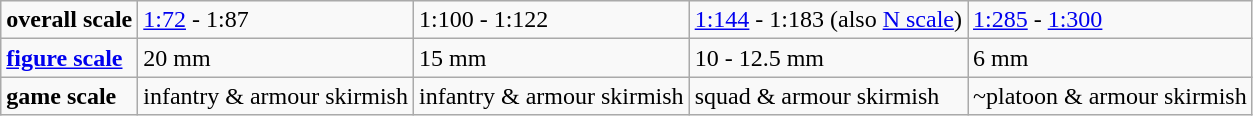<table class="wikitable">
<tr>
<td><strong>overall scale</strong></td>
<td><a href='#'>1:72</a> - 1:87</td>
<td>1:100 - 1:122</td>
<td><a href='#'>1:144</a> - 1:183 (also <a href='#'>N scale</a>)</td>
<td><a href='#'>1:285</a> - <a href='#'>1:300</a></td>
</tr>
<tr>
<td><strong><a href='#'>figure scale</a></strong></td>
<td>20 mm</td>
<td>15 mm</td>
<td>10 - 12.5 mm</td>
<td>6 mm</td>
</tr>
<tr>
<td><strong>game scale</strong></td>
<td>infantry & armour skirmish</td>
<td>infantry & armour skirmish</td>
<td>squad & armour skirmish</td>
<td>~platoon & armour skirmish</td>
</tr>
</table>
